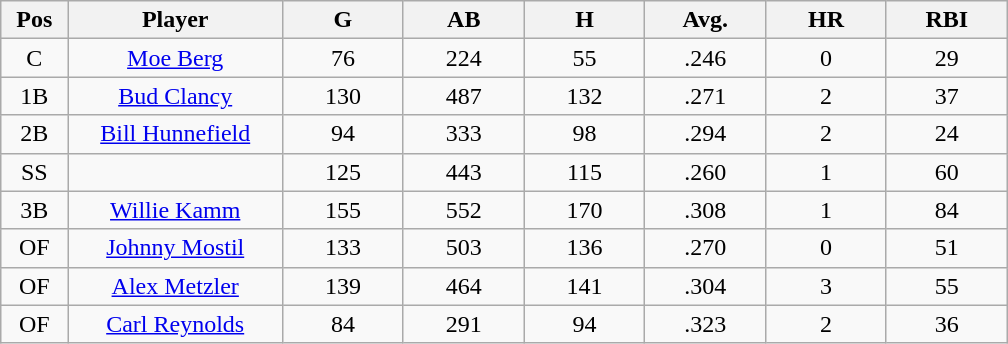<table class="wikitable sortable">
<tr>
<th bgcolor="#DDDDFF" width="5%">Pos</th>
<th bgcolor="#DDDDFF" width="16%">Player</th>
<th bgcolor="#DDDDFF" width="9%">G</th>
<th bgcolor="#DDDDFF" width="9%">AB</th>
<th bgcolor="#DDDDFF" width="9%">H</th>
<th bgcolor="#DDDDFF" width="9%">Avg.</th>
<th bgcolor="#DDDDFF" width="9%">HR</th>
<th bgcolor="#DDDDFF" width="9%">RBI</th>
</tr>
<tr align="center">
<td>C</td>
<td><a href='#'>Moe Berg</a></td>
<td>76</td>
<td>224</td>
<td>55</td>
<td>.246</td>
<td>0</td>
<td>29</td>
</tr>
<tr align="center">
<td>1B</td>
<td><a href='#'>Bud Clancy</a></td>
<td>130</td>
<td>487</td>
<td>132</td>
<td>.271</td>
<td>2</td>
<td>37</td>
</tr>
<tr align="center">
<td>2B</td>
<td><a href='#'>Bill Hunnefield</a></td>
<td>94</td>
<td>333</td>
<td>98</td>
<td>.294</td>
<td>2</td>
<td>24</td>
</tr>
<tr align="center">
<td>SS</td>
<td></td>
<td>125</td>
<td>443</td>
<td>115</td>
<td>.260</td>
<td>1</td>
<td>60</td>
</tr>
<tr align="center">
<td>3B</td>
<td><a href='#'>Willie Kamm</a></td>
<td>155</td>
<td>552</td>
<td>170</td>
<td>.308</td>
<td>1</td>
<td>84</td>
</tr>
<tr align="center">
<td>OF</td>
<td><a href='#'>Johnny Mostil</a></td>
<td>133</td>
<td>503</td>
<td>136</td>
<td>.270</td>
<td>0</td>
<td>51</td>
</tr>
<tr align="center">
<td>OF</td>
<td><a href='#'>Alex Metzler</a></td>
<td>139</td>
<td>464</td>
<td>141</td>
<td>.304</td>
<td>3</td>
<td>55</td>
</tr>
<tr align="center">
<td>OF</td>
<td><a href='#'>Carl Reynolds</a></td>
<td>84</td>
<td>291</td>
<td>94</td>
<td>.323</td>
<td>2</td>
<td>36</td>
</tr>
</table>
